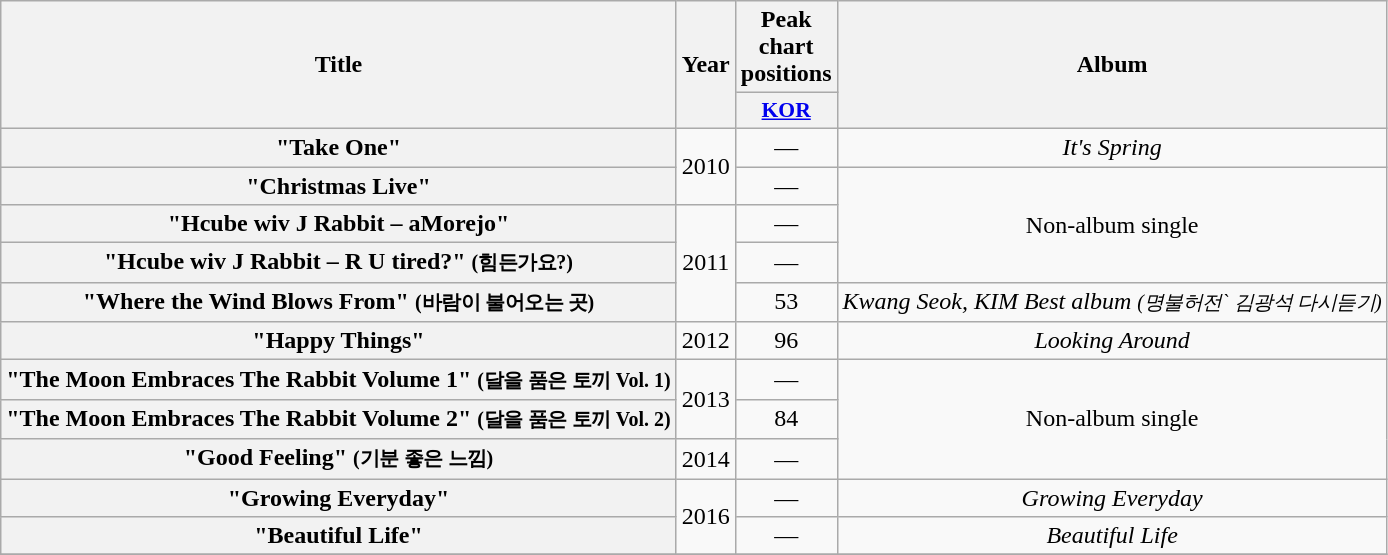<table class="wikitable plainrowheaders" style="text-align:center;" border="1">
<tr>
<th scope="col" rowspan="2">Title</th>
<th scope="col" rowspan="2">Year</th>
<th scope="col" colspan="1">Peak chart <br> positions</th>
<th scope="col" rowspan="2">Album</th>
</tr>
<tr>
<th style=width:3em;font-size:90%><a href='#'>KOR</a><br></th>
</tr>
<tr>
<th scope="row">"Take One"</th>
<td rowspan="2">2010</td>
<td>—</td>
<td><em>It's Spring</em></td>
</tr>
<tr>
<th scope="row">"Christmas Live"</th>
<td>—</td>
<td rowspan="3">Non-album single</td>
</tr>
<tr>
<th scope="row">"Hcube wiv J Rabbit – aMorejo"</th>
<td rowspan="3">2011</td>
<td>—</td>
</tr>
<tr>
<th scope="row">"Hcube wiv J Rabbit – R U tired?" <small>(힘든가요?)</small></th>
<td>—</td>
</tr>
<tr>
<th scope="row">"Where the Wind Blows From" <small>(바람이 불어오는 곳)</small></th>
<td>53</td>
<td><em>Kwang Seok, KIM Best album <small>(명불허전` 김광석 다시듣기)</small></em></td>
</tr>
<tr>
<th scope="row">"Happy Things"</th>
<td>2012</td>
<td>96</td>
<td><em>Looking Around</em></td>
</tr>
<tr>
<th scope="row">"The Moon Embraces The Rabbit Volume 1" <small>(달을 품은 토끼 Vol. 1)</small></th>
<td rowspan="2">2013</td>
<td>—</td>
<td rowspan="3">Non-album single</td>
</tr>
<tr>
<th scope="row">"The Moon Embraces The Rabbit Volume 2" <small>(달을 품은 토끼 Vol. 2)</small></th>
<td>84</td>
</tr>
<tr>
<th scope="row">"Good Feeling" <small>(기분 좋은 느낌)</small></th>
<td>2014</td>
<td>—</td>
</tr>
<tr>
<th scope="row">"Growing Everyday"</th>
<td rowspan="2">2016</td>
<td>—</td>
<td><em>Growing Everyday</em></td>
</tr>
<tr>
<th scope="row">"Beautiful Life"</th>
<td>—</td>
<td><em>Beautiful Life</em></td>
</tr>
<tr>
</tr>
</table>
